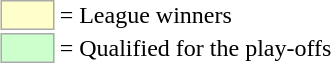<table style="margin:1em auto;">
<tr>
<td style="background-color:#ffffcc; border:1px solid #aaaaaa; width:2em;"></td>
<td>= League winners</td>
</tr>
<tr>
<td style="background-color:#ccffcc; border:1px solid #aaaaaa; width:2em;"></td>
<td>= Qualified for the play-offs</td>
</tr>
</table>
